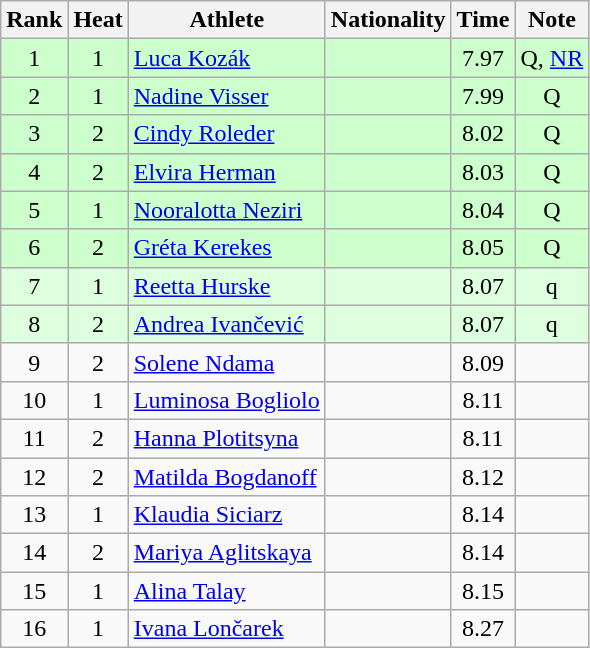<table class="wikitable sortable" style="text-align:center">
<tr>
<th>Rank</th>
<th>Heat</th>
<th>Athlete</th>
<th>Nationality</th>
<th>Time</th>
<th>Note</th>
</tr>
<tr bgcolor=ccffcc>
<td>1</td>
<td>1</td>
<td align=left><a href='#'>Luca Kozák</a></td>
<td align=left></td>
<td>7.97</td>
<td>Q, <a href='#'>NR</a></td>
</tr>
<tr bgcolor=ccffcc>
<td>2</td>
<td>1</td>
<td align=left><a href='#'>Nadine Visser</a></td>
<td align=left></td>
<td>7.99</td>
<td>Q</td>
</tr>
<tr bgcolor=ccffcc>
<td>3</td>
<td>2</td>
<td align=left><a href='#'>Cindy Roleder</a></td>
<td align=left></td>
<td>8.02</td>
<td>Q</td>
</tr>
<tr bgcolor=ccffcc>
<td>4</td>
<td>2</td>
<td align=left><a href='#'>Elvira Herman</a></td>
<td align=left></td>
<td>8.03</td>
<td>Q</td>
</tr>
<tr bgcolor=ccffcc>
<td>5</td>
<td>1</td>
<td align=left><a href='#'>Nooralotta Neziri</a></td>
<td align=left></td>
<td>8.04</td>
<td>Q</td>
</tr>
<tr bgcolor=ccffcc>
<td>6</td>
<td>2</td>
<td align=left><a href='#'>Gréta Kerekes</a></td>
<td align=left></td>
<td>8.05</td>
<td>Q</td>
</tr>
<tr bgcolor=ddffdd>
<td>7</td>
<td>1</td>
<td align=left><a href='#'>Reetta Hurske</a></td>
<td align=left></td>
<td>8.07</td>
<td>q</td>
</tr>
<tr bgcolor=ddffdd>
<td>8</td>
<td>2</td>
<td align=left><a href='#'>Andrea Ivančević</a></td>
<td align=left></td>
<td>8.07</td>
<td>q</td>
</tr>
<tr>
<td>9</td>
<td>2</td>
<td align=left><a href='#'>Solene Ndama</a></td>
<td align=left></td>
<td>8.09</td>
<td></td>
</tr>
<tr>
<td>10</td>
<td>1</td>
<td align=left><a href='#'>Luminosa Bogliolo</a></td>
<td align=left></td>
<td>8.11</td>
<td></td>
</tr>
<tr>
<td>11</td>
<td>2</td>
<td align=left><a href='#'>Hanna Plotitsyna</a></td>
<td align=left></td>
<td>8.11</td>
<td></td>
</tr>
<tr>
<td>12</td>
<td>2</td>
<td align=left><a href='#'>Matilda Bogdanoff</a></td>
<td align=left></td>
<td>8.12</td>
<td></td>
</tr>
<tr>
<td>13</td>
<td>1</td>
<td align=left><a href='#'>Klaudia Siciarz</a></td>
<td align=left></td>
<td>8.14</td>
<td></td>
</tr>
<tr>
<td>14</td>
<td>2</td>
<td align=left><a href='#'>Mariya Aglitskaya</a></td>
<td align=left></td>
<td>8.14</td>
<td></td>
</tr>
<tr>
<td>15</td>
<td>1</td>
<td align=left><a href='#'>Alina Talay</a></td>
<td align=left></td>
<td>8.15</td>
<td></td>
</tr>
<tr>
<td>16</td>
<td>1</td>
<td align=left><a href='#'>Ivana Lončarek</a></td>
<td align=left></td>
<td>8.27</td>
<td></td>
</tr>
</table>
